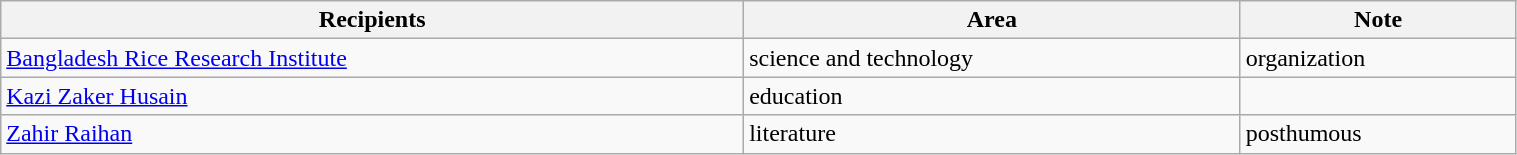<table class="wikitable" style="width:80%;">
<tr>
<th>Recipients</th>
<th>Area</th>
<th>Note</th>
</tr>
<tr>
<td><a href='#'>Bangladesh Rice Research Institute</a></td>
<td>science and technology</td>
<td>organization</td>
</tr>
<tr>
<td><a href='#'>Kazi Zaker Husain</a></td>
<td>education</td>
<td></td>
</tr>
<tr>
<td><a href='#'>Zahir Raihan</a></td>
<td>literature</td>
<td>posthumous</td>
</tr>
</table>
